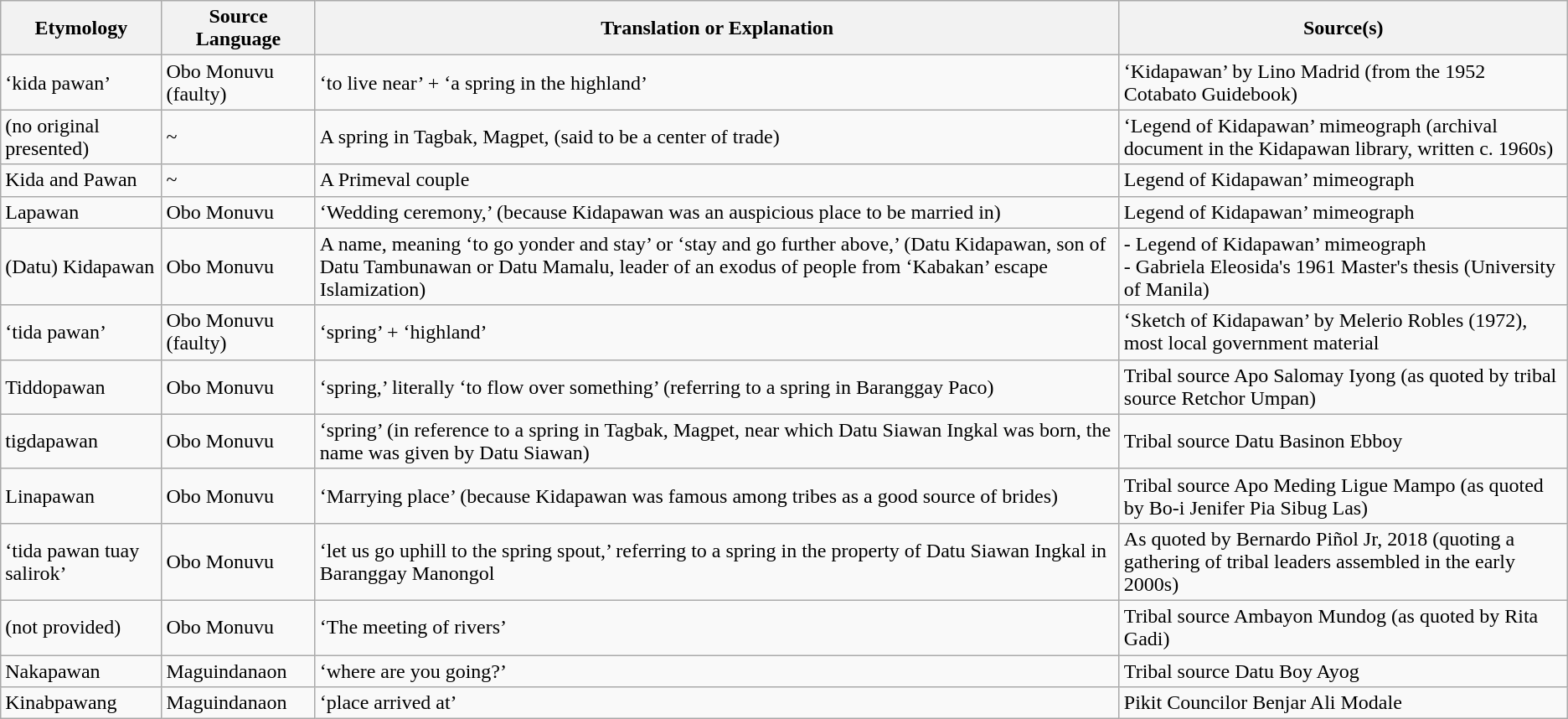<table class="wikitable static-row-numbers mw-collapsible col2center col1center">
<tr>
<th style=max-width:3em>Etymology</th>
<th style=max-width:3em>Source Language</th>
<th style=max-width:4em>Translation or Explanation</th>
<th style=max-width:4em>Source(s)</th>
</tr>
<tr>
<td>‘kida pawan’</td>
<td>Obo Monuvu (faulty)</td>
<td>‘to live near’ + ‘a spring in the highland’</td>
<td>‘Kidapawan’ by Lino Madrid (from the 1952 Cotabato Guidebook)</td>
</tr>
<tr>
<td>(no original presented)</td>
<td>~</td>
<td>A spring in Tagbak, Magpet, (said to be a center of trade)</td>
<td>‘Legend of Kidapawan’ mimeograph (archival document in the Kidapawan library, written c. 1960s)</td>
</tr>
<tr>
<td>Kida and Pawan</td>
<td>~</td>
<td>A Primeval couple</td>
<td>Legend of Kidapawan’ mimeograph</td>
</tr>
<tr>
<td>Lapawan</td>
<td>Obo Monuvu</td>
<td>‘Wedding ceremony,’ (because Kidapawan was an auspicious place to be married in)</td>
<td>Legend of Kidapawan’ mimeograph</td>
</tr>
<tr>
<td>(Datu) Kidapawan</td>
<td>Obo Monuvu</td>
<td>A name, meaning ‘to go yonder and stay’ or ‘stay and go further above,’  (Datu Kidapawan, son of Datu Tambunawan or Datu Mamalu, leader of an exodus of people from ‘Kabakan’ escape Islamization)</td>
<td>- Legend of Kidapawan’ mimeograph<br>- Gabriela Eleosida's 1961 Master's thesis (University of Manila)</td>
</tr>
<tr>
<td>‘tida pawan’</td>
<td>Obo Monuvu (faulty)</td>
<td>‘spring’ + ‘highland’</td>
<td>‘Sketch of Kidapawan’ by Melerio Robles (1972), most local government material</td>
</tr>
<tr>
<td>Tiddopawan</td>
<td>Obo Monuvu</td>
<td>‘spring,’ literally ‘to flow over something’ (referring to a spring in Baranggay Paco)</td>
<td>Tribal source Apo Salomay Iyong (as quoted by tribal source Retchor Umpan)</td>
</tr>
<tr>
<td>tigdapawan</td>
<td>Obo Monuvu</td>
<td>‘spring’ (in reference to a spring in Tagbak, Magpet, near which Datu Siawan Ingkal was born, the name was given by Datu Siawan)</td>
<td>Tribal source Datu Basinon Ebboy</td>
</tr>
<tr>
<td>Linapawan</td>
<td>Obo Monuvu</td>
<td>‘Marrying place’ (because Kidapawan was famous among tribes as a good source of brides)</td>
<td>Tribal source Apo Meding Ligue Mampo (as quoted by Bo-i Jenifer Pia Sibug Las)</td>
</tr>
<tr>
<td>‘tida pawan tuay salirok’</td>
<td>Obo Monuvu</td>
<td>‘let us go uphill to the spring spout,’ referring to a spring in the property of Datu Siawan Ingkal in Baranggay Manongol</td>
<td>As quoted by Bernardo Piñol Jr, 2018 (quoting a gathering of tribal leaders assembled in the early 2000s)</td>
</tr>
<tr>
<td>(not provided)</td>
<td>Obo Monuvu</td>
<td>‘The meeting of rivers’</td>
<td>Tribal source Ambayon Mundog (as quoted by Rita Gadi)</td>
</tr>
<tr>
<td>Nakapawan</td>
<td>Maguindanaon</td>
<td>‘where are you going?’</td>
<td>Tribal source Datu Boy Ayog</td>
</tr>
<tr>
<td>Kinabpawang</td>
<td>Maguindanaon</td>
<td>‘place arrived at’</td>
<td>Pikit Councilor Benjar Ali Modale</td>
</tr>
</table>
